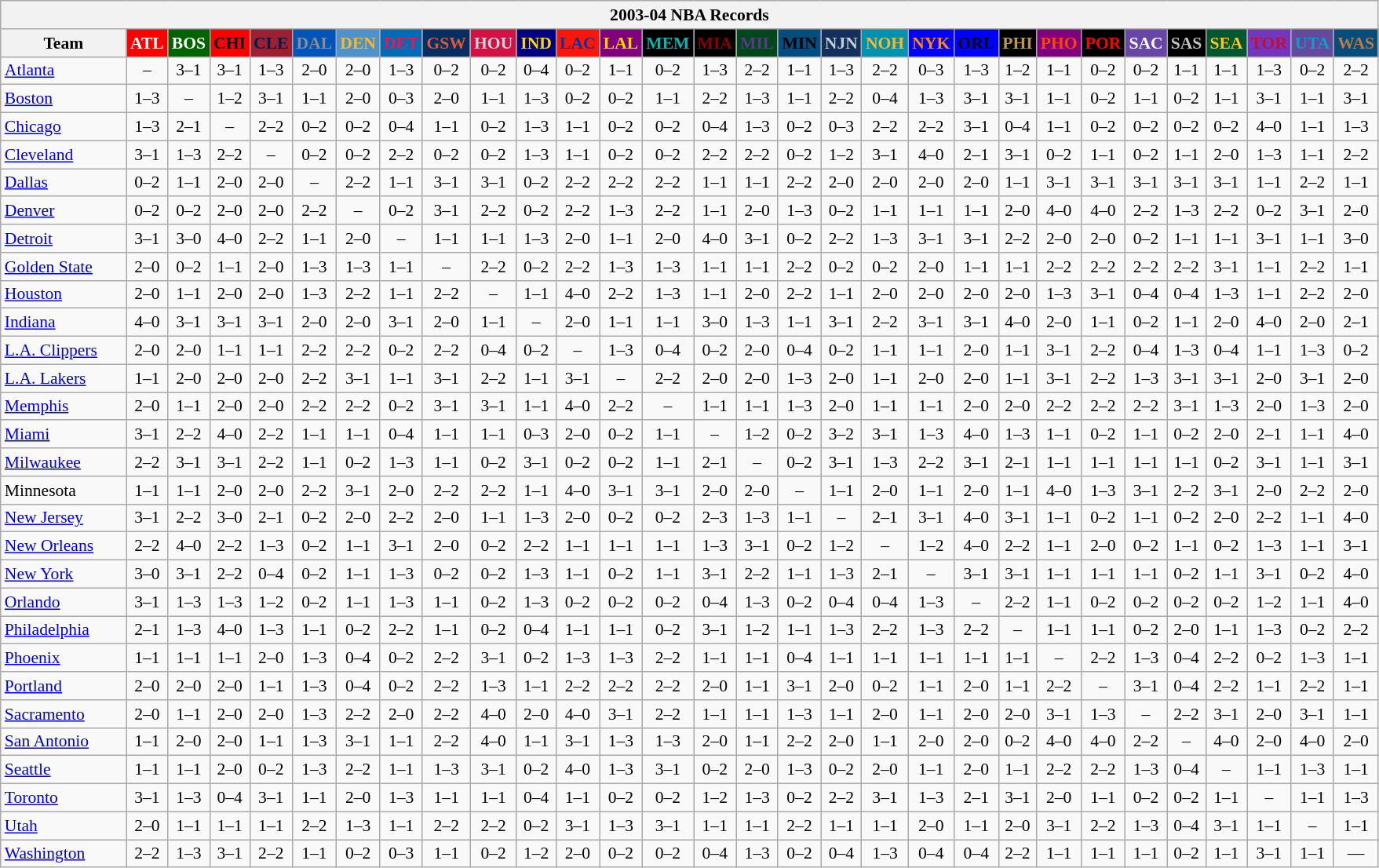<table class="wikitable" style="font-size:90%; text-align:center;">
<tr>
<th colspan=30>2003-04 NBA Records</th>
</tr>
<tr>
<th width=100>Team</th>
<th style="background:#FF0000;color:#FFFFFF;width=35">ATL</th>
<th style="background:#006400;color:#FFFFFF;width=35">BOS</th>
<th style="background:#FF0000;color:#000000;width=35">CHI</th>
<th style="background:#9F1F32;color:#001D43;width=35">CLE</th>
<th style="background:#0055BA;color:#898D8F;width=35">DAL</th>
<th style="background:#4C92CC;color:#FDB827;width=35">DEN</th>
<th style="background:#006BB7;color:#ED164B;width=35">DET</th>
<th style="background:#072E63;color:#DC5A34;width=35">GSW</th>
<th style="background:#D31145;color:#CBD4D8;width=35">HOU</th>
<th style="background:#000080;color:#FFD700;width=35">IND</th>
<th style="background:#F9160D;color:#1A2E8B;width=35">LAC</th>
<th style="background:#800080;color:#FFD700;width=35">LAL</th>
<th style="background:#000000;color:#0CB2AC;width=35">MEM</th>
<th style="background:#000000;color:#8B0000;width=35">MIA</th>
<th style="background:#00471B;color:#5C378A;width=35">MIL</th>
<th style="background:#044D80;color:#000000;width=35">MIN</th>
<th style="background:#12305B;color:#C4CED4;width=35">NJN</th>
<th style="background:#0093B1;color:#FDB827;width=35">NOH</th>
<th style="background:#0000FF;color:#FF8C00;width=35">NYK</th>
<th style="background:#0000FF;color:#000000;width=35">ORL</th>
<th style="background:#000000;color:#BB9754;width=35">PHI</th>
<th style="background:#800080;color:#FF4500;width=35">PHO</th>
<th style="background:#000000;color:#FF0000;width=35">POR</th>
<th style="background:#6846A8;color:#FFFFFF;width=35">SAC</th>
<th style="background:#000000;color:#C0C0C0;width=35">SAS</th>
<th style="background:#005831;color:#FFC322;width=35">SEA</th>
<th style="background:#7436BF;color:#BE0F34;width=35">TOR</th>
<th style="background:#644A9C;color:#149BC7;width=35">UTA</th>
<th style="background:#044D7D;color:#BC7A44;width=35">WAS</th>
</tr>
<tr>
<td style="text-align:left;"><a href='#'>Atlanta</a></td>
<td>–</td>
<td>3–1</td>
<td>3–1</td>
<td>1–3</td>
<td>2–0</td>
<td>2–0</td>
<td>1–3</td>
<td>0–2</td>
<td>0–2</td>
<td>0–4</td>
<td>0–2</td>
<td>1–1</td>
<td>0–2</td>
<td>1–3</td>
<td>2–2</td>
<td>1–1</td>
<td>1–3</td>
<td>2–2</td>
<td>0–3</td>
<td>1–3</td>
<td>1–2</td>
<td>1–1</td>
<td>0–2</td>
<td>0–2</td>
<td>1–1</td>
<td>1–1</td>
<td>1–3</td>
<td>0–2</td>
<td>2–2</td>
</tr>
<tr>
<td style="text-align:left;"><a href='#'>Boston</a></td>
<td>1–3</td>
<td>–</td>
<td>1–2</td>
<td>3–1</td>
<td>1–1</td>
<td>2–0</td>
<td>0–3</td>
<td>2–0</td>
<td>1–1</td>
<td>1–3</td>
<td>0–2</td>
<td>0–2</td>
<td>1–1</td>
<td>2–2</td>
<td>1–3</td>
<td>1–1</td>
<td>2–2</td>
<td>0–4</td>
<td>1–3</td>
<td>3–1</td>
<td>3–1</td>
<td>1–1</td>
<td>0–2</td>
<td>1–1</td>
<td>0–2</td>
<td>1–1</td>
<td>3–1</td>
<td>1–1</td>
<td>3–1</td>
</tr>
<tr>
<td style="text-align:left;"><a href='#'>Chicago</a></td>
<td>1–3</td>
<td>2–1</td>
<td>–</td>
<td>2–2</td>
<td>0–2</td>
<td>0–2</td>
<td>0–4</td>
<td>1–1</td>
<td>0–2</td>
<td>1–3</td>
<td>1–1</td>
<td>0–2</td>
<td>0–2</td>
<td>0–4</td>
<td>1–3</td>
<td>0–2</td>
<td>0–3</td>
<td>2–2</td>
<td>2–2</td>
<td>3–1</td>
<td>0–4</td>
<td>1–1</td>
<td>0–2</td>
<td>0–2</td>
<td>0–2</td>
<td>0–2</td>
<td>4–0</td>
<td>1–1</td>
<td>1–3</td>
</tr>
<tr>
<td style="text-align:left;"><a href='#'>Cleveland</a></td>
<td>3–1</td>
<td>1–3</td>
<td>2–2</td>
<td>–</td>
<td>0–2</td>
<td>0–2</td>
<td>2–2</td>
<td>0–2</td>
<td>0–2</td>
<td>1–3</td>
<td>1–1</td>
<td>0–2</td>
<td>0–2</td>
<td>2–2</td>
<td>2–2</td>
<td>0–2</td>
<td>1–2</td>
<td>3–1</td>
<td>4–0</td>
<td>2–1</td>
<td>3–1</td>
<td>0–2</td>
<td>1–1</td>
<td>0–2</td>
<td>1–1</td>
<td>2–0</td>
<td>1–3</td>
<td>1–1</td>
<td>2–2</td>
</tr>
<tr>
<td style="text-align:left;"><a href='#'>Dallas</a></td>
<td>0–2</td>
<td>1–1</td>
<td>2–0</td>
<td>2–0</td>
<td>–</td>
<td>2–2</td>
<td>1–1</td>
<td>3–1</td>
<td>3–1</td>
<td>0–2</td>
<td>2–2</td>
<td>2–2</td>
<td>2–2</td>
<td>1–1</td>
<td>1–1</td>
<td>2–2</td>
<td>2–0</td>
<td>2–0</td>
<td>2–0</td>
<td>2–0</td>
<td>1–1</td>
<td>3–1</td>
<td>3–1</td>
<td>3–1</td>
<td>3–1</td>
<td>3–1</td>
<td>1–1</td>
<td>2–2</td>
<td>1–1</td>
</tr>
<tr>
<td style="text-align:left;"><a href='#'>Denver</a></td>
<td>0–2</td>
<td>0–2</td>
<td>2–0</td>
<td>2–0</td>
<td>2–2</td>
<td>–</td>
<td>0–2</td>
<td>3–1</td>
<td>2–2</td>
<td>0–2</td>
<td>2–2</td>
<td>1–3</td>
<td>2–2</td>
<td>1–1</td>
<td>2–0</td>
<td>1–3</td>
<td>0–2</td>
<td>1–1</td>
<td>1–1</td>
<td>1–1</td>
<td>2–0</td>
<td>4–0</td>
<td>4–0</td>
<td>2–2</td>
<td>1–3</td>
<td>2–2</td>
<td>0–2</td>
<td>3–1</td>
<td>2–0</td>
</tr>
<tr>
<td style="text-align:left;"><a href='#'>Detroit</a></td>
<td>3–1</td>
<td>3–0</td>
<td>4–0</td>
<td>2–2</td>
<td>1–1</td>
<td>2–0</td>
<td>–</td>
<td>1–1</td>
<td>1–1</td>
<td>1–3</td>
<td>2–0</td>
<td>1–1</td>
<td>2–0</td>
<td>4–0</td>
<td>3–1</td>
<td>0–2</td>
<td>2–2</td>
<td>1–3</td>
<td>3–1</td>
<td>3–1</td>
<td>2–2</td>
<td>2–0</td>
<td>2–0</td>
<td>0–2</td>
<td>1–1</td>
<td>1–1</td>
<td>3–1</td>
<td>1–1</td>
<td>3–0</td>
</tr>
<tr>
<td style="text-align:left;"><a href='#'>Golden State</a></td>
<td>2–0</td>
<td>0–2</td>
<td>1–1</td>
<td>2–0</td>
<td>1–3</td>
<td>1–3</td>
<td>1–1</td>
<td>–</td>
<td>2–2</td>
<td>0–2</td>
<td>2–2</td>
<td>1–3</td>
<td>1–3</td>
<td>1–1</td>
<td>1–1</td>
<td>2–2</td>
<td>0–2</td>
<td>0–2</td>
<td>2–0</td>
<td>1–1</td>
<td>1–1</td>
<td>2–2</td>
<td>2–2</td>
<td>2–2</td>
<td>2–2</td>
<td>3–1</td>
<td>1–1</td>
<td>2–2</td>
<td>1–1</td>
</tr>
<tr>
<td style="text-align:left;"><a href='#'>Houston</a></td>
<td>2–0</td>
<td>1–1</td>
<td>2–0</td>
<td>2–0</td>
<td>1–3</td>
<td>2–2</td>
<td>1–1</td>
<td>2–2</td>
<td>–</td>
<td>1–1</td>
<td>4–0</td>
<td>2–2</td>
<td>1–3</td>
<td>1–1</td>
<td>2–0</td>
<td>2–2</td>
<td>1–1</td>
<td>2–0</td>
<td>2–0</td>
<td>2–0</td>
<td>2–0</td>
<td>1–3</td>
<td>3–1</td>
<td>0–4</td>
<td>0–4</td>
<td>1–3</td>
<td>1–1</td>
<td>2–2</td>
<td>2–0</td>
</tr>
<tr>
<td style="text-align:left;"><a href='#'>Indiana</a></td>
<td>4–0</td>
<td>3–1</td>
<td>3–1</td>
<td>3–1</td>
<td>2–0</td>
<td>2–0</td>
<td>3–1</td>
<td>2–0</td>
<td>1–1</td>
<td>–</td>
<td>2–0</td>
<td>1–1</td>
<td>1–1</td>
<td>3–0</td>
<td>1–3</td>
<td>1–1</td>
<td>3–1</td>
<td>2–2</td>
<td>3–1</td>
<td>3–1</td>
<td>4–0</td>
<td>2–0</td>
<td>1–1</td>
<td>0–2</td>
<td>1–1</td>
<td>2–0</td>
<td>4–0</td>
<td>2–0</td>
<td>2–1</td>
</tr>
<tr>
<td style="text-align:left;"><a href='#'>L.A. Clippers</a></td>
<td>2–0</td>
<td>2–0</td>
<td>1–1</td>
<td>1–1</td>
<td>2–2</td>
<td>2–2</td>
<td>0–2</td>
<td>2–2</td>
<td>0–4</td>
<td>0–2</td>
<td>–</td>
<td>1–3</td>
<td>0–4</td>
<td>0–2</td>
<td>2–0</td>
<td>0–4</td>
<td>0–2</td>
<td>1–1</td>
<td>1–1</td>
<td>2–0</td>
<td>1–1</td>
<td>3–1</td>
<td>2–2</td>
<td>0–4</td>
<td>1–3</td>
<td>0–4</td>
<td>1–1</td>
<td>1–3</td>
<td>0–2</td>
</tr>
<tr>
<td style="text-align:left;"><a href='#'>L.A. Lakers</a></td>
<td>1–1</td>
<td>2–0</td>
<td>2–0</td>
<td>2–0</td>
<td>2–2</td>
<td>3–1</td>
<td>1–1</td>
<td>3–1</td>
<td>2–2</td>
<td>1–1</td>
<td>3–1</td>
<td>–</td>
<td>2–2</td>
<td>2–0</td>
<td>2–0</td>
<td>1–3</td>
<td>2–0</td>
<td>1–1</td>
<td>2–0</td>
<td>2–0</td>
<td>1–1</td>
<td>3–1</td>
<td>2–2</td>
<td>1–3</td>
<td>3–1</td>
<td>3–1</td>
<td>2–0</td>
<td>3–1</td>
<td>2–0</td>
</tr>
<tr>
<td style="text-align:left;"><a href='#'>Memphis</a></td>
<td>2–0</td>
<td>1–1</td>
<td>2–0</td>
<td>2–0</td>
<td>2–2</td>
<td>2–2</td>
<td>0–2</td>
<td>3–1</td>
<td>3–1</td>
<td>1–1</td>
<td>4–0</td>
<td>2–2</td>
<td>–</td>
<td>1–1</td>
<td>1–1</td>
<td>1–3</td>
<td>2–0</td>
<td>1–1</td>
<td>1–1</td>
<td>2–0</td>
<td>2–0</td>
<td>2–2</td>
<td>2–2</td>
<td>2–2</td>
<td>3–1</td>
<td>1–3</td>
<td>2–0</td>
<td>1–3</td>
<td>2–0</td>
</tr>
<tr>
<td style="text-align:left;"><a href='#'>Miami</a></td>
<td>3–1</td>
<td>2–2</td>
<td>4–0</td>
<td>2–2</td>
<td>1–1</td>
<td>1–1</td>
<td>0–4</td>
<td>1–1</td>
<td>1–1</td>
<td>0–3</td>
<td>2–0</td>
<td>0–2</td>
<td>1–1</td>
<td>–</td>
<td>1–2</td>
<td>0–2</td>
<td>3–2</td>
<td>3–1</td>
<td>1–3</td>
<td>4–0</td>
<td>1–3</td>
<td>1–1</td>
<td>0–2</td>
<td>1–1</td>
<td>0–2</td>
<td>2–0</td>
<td>2–1</td>
<td>1–1</td>
<td>4–0</td>
</tr>
<tr>
<td style="text-align:left;"><a href='#'>Milwaukee</a></td>
<td>2–2</td>
<td>3–1</td>
<td>3–1</td>
<td>2–2</td>
<td>1–1</td>
<td>0–2</td>
<td>1–3</td>
<td>1–1</td>
<td>0–2</td>
<td>3–1</td>
<td>0–2</td>
<td>0–2</td>
<td>1–1</td>
<td>2–1</td>
<td>–</td>
<td>0–2</td>
<td>3–1</td>
<td>1–3</td>
<td>2–2</td>
<td>3–1</td>
<td>2–1</td>
<td>1–1</td>
<td>1–1</td>
<td>1–1</td>
<td>1–1</td>
<td>0–2</td>
<td>3–1</td>
<td>1–1</td>
<td>3–1</td>
</tr>
<tr>
<td style="text-align:left;">Minnesota</td>
<td>1–1</td>
<td>1–1</td>
<td>2–0</td>
<td>2–0</td>
<td>2–2</td>
<td>3–1</td>
<td>2–0</td>
<td>2–2</td>
<td>2–2</td>
<td>1–1</td>
<td>4–0</td>
<td>3–1</td>
<td>3–1</td>
<td>2–0</td>
<td>2–0</td>
<td>–</td>
<td>1–1</td>
<td>2–0</td>
<td>1–1</td>
<td>2–0</td>
<td>1–1</td>
<td>4–0</td>
<td>1–3</td>
<td>3–1</td>
<td>2–2</td>
<td>3–1</td>
<td>2–0</td>
<td>2–2</td>
<td>2–0</td>
</tr>
<tr>
<td style="text-align:left;"><a href='#'>New Jersey</a></td>
<td>3–1</td>
<td>2–2</td>
<td>3–0</td>
<td>2–1</td>
<td>0–2</td>
<td>2–0</td>
<td>2–2</td>
<td>2–0</td>
<td>1–1</td>
<td>1–3</td>
<td>2–0</td>
<td>0–2</td>
<td>0–2</td>
<td>2–3</td>
<td>1–3</td>
<td>1–1</td>
<td>–</td>
<td>2–1</td>
<td>3–1</td>
<td>4–0</td>
<td>3–1</td>
<td>1–1</td>
<td>0–2</td>
<td>1–1</td>
<td>0–2</td>
<td>2–0</td>
<td>2–2</td>
<td>1–1</td>
<td>4–0</td>
</tr>
<tr>
<td style="text-align:left;"><a href='#'>New Orleans</a></td>
<td>2–2</td>
<td>4–0</td>
<td>2–2</td>
<td>1–3</td>
<td>0–2</td>
<td>1–1</td>
<td>3–1</td>
<td>2–0</td>
<td>0–2</td>
<td>2–2</td>
<td>1–1</td>
<td>1–1</td>
<td>1–1</td>
<td>1–3</td>
<td>3–1</td>
<td>0–2</td>
<td>1–2</td>
<td>–</td>
<td>1–2</td>
<td>4–0</td>
<td>2–2</td>
<td>1–1</td>
<td>2–0</td>
<td>0–2</td>
<td>1–1</td>
<td>0–2</td>
<td>1–3</td>
<td>1–1</td>
<td>3–1</td>
</tr>
<tr>
<td style="text-align:left;"><a href='#'>New York</a></td>
<td>3–0</td>
<td>3–1</td>
<td>2–2</td>
<td>0–4</td>
<td>0–2</td>
<td>1–1</td>
<td>1–3</td>
<td>0–2</td>
<td>0–2</td>
<td>1–3</td>
<td>1–1</td>
<td>0–2</td>
<td>1–1</td>
<td>3–1</td>
<td>2–2</td>
<td>1–1</td>
<td>1–3</td>
<td>2–1</td>
<td>–</td>
<td>3–1</td>
<td>3–1</td>
<td>1–1</td>
<td>1–1</td>
<td>1–1</td>
<td>0–2</td>
<td>1–1</td>
<td>3–1</td>
<td>0–2</td>
<td>4–0</td>
</tr>
<tr>
<td style="text-align:left;"><a href='#'>Orlando</a></td>
<td>3–1</td>
<td>1–3</td>
<td>1–3</td>
<td>1–2</td>
<td>0–2</td>
<td>1–1</td>
<td>1–3</td>
<td>1–1</td>
<td>0–2</td>
<td>1–3</td>
<td>0–2</td>
<td>0–2</td>
<td>0–2</td>
<td>0–4</td>
<td>1–3</td>
<td>0–2</td>
<td>0–4</td>
<td>0–4</td>
<td>1–3</td>
<td>–</td>
<td>2–2</td>
<td>1–1</td>
<td>0–2</td>
<td>0–2</td>
<td>0–2</td>
<td>0–2</td>
<td>1–2</td>
<td>1–1</td>
<td>4–0</td>
</tr>
<tr>
<td style="text-align:left;"><a href='#'>Philadelphia</a></td>
<td>2–1</td>
<td>1–3</td>
<td>4–0</td>
<td>1–3</td>
<td>1–1</td>
<td>0–2</td>
<td>2–2</td>
<td>1–1</td>
<td>0–2</td>
<td>0–4</td>
<td>1–1</td>
<td>1–1</td>
<td>0–2</td>
<td>3–1</td>
<td>1–2</td>
<td>1–1</td>
<td>1–3</td>
<td>2–2</td>
<td>1–3</td>
<td>2–2</td>
<td>–</td>
<td>1–1</td>
<td>1–1</td>
<td>0–2</td>
<td>2–0</td>
<td>1–1</td>
<td>1–3</td>
<td>0–2</td>
<td>2–2</td>
</tr>
<tr>
<td style="text-align:left;"><a href='#'>Phoenix</a></td>
<td>1–1</td>
<td>1–1</td>
<td>1–1</td>
<td>2–0</td>
<td>1–3</td>
<td>0–4</td>
<td>0–2</td>
<td>2–2</td>
<td>3–1</td>
<td>0–2</td>
<td>1–3</td>
<td>1–3</td>
<td>2–2</td>
<td>1–1</td>
<td>1–1</td>
<td>0–4</td>
<td>1–1</td>
<td>1–1</td>
<td>1–1</td>
<td>1–1</td>
<td>1–1</td>
<td>–</td>
<td>2–2</td>
<td>1–3</td>
<td>0–4</td>
<td>2–2</td>
<td>0–2</td>
<td>1–3</td>
<td>1–1</td>
</tr>
<tr>
<td style="text-align:left;"><a href='#'>Portland</a></td>
<td>2–0</td>
<td>2–0</td>
<td>2–0</td>
<td>1–1</td>
<td>1–3</td>
<td>0–4</td>
<td>0–2</td>
<td>2–2</td>
<td>1–3</td>
<td>1–1</td>
<td>2–2</td>
<td>2–2</td>
<td>2–2</td>
<td>2–0</td>
<td>1–1</td>
<td>3–1</td>
<td>2–0</td>
<td>0–2</td>
<td>1–1</td>
<td>2–0</td>
<td>1–1</td>
<td>2–2</td>
<td>–</td>
<td>3–1</td>
<td>0–4</td>
<td>2–2</td>
<td>1–1</td>
<td>2–2</td>
<td>1–1</td>
</tr>
<tr>
<td style="text-align:left;"><a href='#'>Sacramento</a></td>
<td>2–0</td>
<td>1–1</td>
<td>2–0</td>
<td>2–0</td>
<td>1–3</td>
<td>2–2</td>
<td>2–0</td>
<td>2–2</td>
<td>4–0</td>
<td>2–0</td>
<td>4–0</td>
<td>3–1</td>
<td>2–2</td>
<td>1–1</td>
<td>1–1</td>
<td>1–3</td>
<td>1–1</td>
<td>2–0</td>
<td>1–1</td>
<td>2–0</td>
<td>2–0</td>
<td>3–1</td>
<td>1–3</td>
<td>–</td>
<td>2–2</td>
<td>3–1</td>
<td>2–0</td>
<td>3–1</td>
<td>1–1</td>
</tr>
<tr>
<td style="text-align:left;"><a href='#'>San Antonio</a></td>
<td>1–1</td>
<td>2–0</td>
<td>2–0</td>
<td>1–1</td>
<td>1–3</td>
<td>3–1</td>
<td>1–1</td>
<td>2–2</td>
<td>4–0</td>
<td>1–1</td>
<td>3–1</td>
<td>1–3</td>
<td>1–3</td>
<td>2–0</td>
<td>1–1</td>
<td>2–2</td>
<td>2–0</td>
<td>1–1</td>
<td>2–0</td>
<td>2–0</td>
<td>0–2</td>
<td>4–0</td>
<td>4–0</td>
<td>2–2</td>
<td>–</td>
<td>4–0</td>
<td>2–0</td>
<td>4–0</td>
<td>2–0</td>
</tr>
<tr>
<td style="text-align:left;"><a href='#'>Seattle</a></td>
<td>1–1</td>
<td>1–1</td>
<td>2–0</td>
<td>0–2</td>
<td>1–3</td>
<td>2–2</td>
<td>1–1</td>
<td>1–3</td>
<td>3–1</td>
<td>0–2</td>
<td>4–0</td>
<td>1–3</td>
<td>3–1</td>
<td>0–2</td>
<td>2–0</td>
<td>1–3</td>
<td>0–2</td>
<td>2–0</td>
<td>1–1</td>
<td>2–0</td>
<td>1–1</td>
<td>2–2</td>
<td>2–2</td>
<td>1–3</td>
<td>0–4</td>
<td>–</td>
<td>1–1</td>
<td>1–3</td>
<td>1–1</td>
</tr>
<tr>
<td style="text-align:left;"><a href='#'>Toronto</a></td>
<td>3–1</td>
<td>1–3</td>
<td>0–4</td>
<td>3–1</td>
<td>1–1</td>
<td>2–0</td>
<td>1–3</td>
<td>1–1</td>
<td>1–1</td>
<td>0–4</td>
<td>1–1</td>
<td>0–2</td>
<td>0–2</td>
<td>1–2</td>
<td>1–3</td>
<td>0–2</td>
<td>2–2</td>
<td>3–1</td>
<td>1–3</td>
<td>2–1</td>
<td>3–1</td>
<td>2–0</td>
<td>1–1</td>
<td>0–2</td>
<td>0–2</td>
<td>1–1</td>
<td>–</td>
<td>1–1</td>
<td>1–3</td>
</tr>
<tr>
<td style="text-align:left;"><a href='#'>Utah</a></td>
<td>2–0</td>
<td>1–1</td>
<td>1–1</td>
<td>1–1</td>
<td>2–2</td>
<td>1–3</td>
<td>1–1</td>
<td>2–2</td>
<td>2–2</td>
<td>0–2</td>
<td>3–1</td>
<td>1–3</td>
<td>3–1</td>
<td>1–1</td>
<td>1–1</td>
<td>2–2</td>
<td>1–1</td>
<td>1–1</td>
<td>2–0</td>
<td>1–1</td>
<td>2–0</td>
<td>3–1</td>
<td>2–2</td>
<td>1–3</td>
<td>0–4</td>
<td>3–1</td>
<td>1–1</td>
<td>–</td>
<td>1–1</td>
</tr>
<tr>
<td style="text-align:left;"><a href='#'>Washington</a></td>
<td>2–2</td>
<td>1–3</td>
<td>3–1</td>
<td>2–2</td>
<td>1–1</td>
<td>0–2</td>
<td>0–3</td>
<td>1–1</td>
<td>0–2</td>
<td>1–2</td>
<td>2–0</td>
<td>0–2</td>
<td>0–2</td>
<td>0–4</td>
<td>1–3</td>
<td>0–2</td>
<td>0–4</td>
<td>1–3</td>
<td>0–4</td>
<td>0–4</td>
<td>2–2</td>
<td>1–1</td>
<td>1–1</td>
<td>1–1</td>
<td>0–2</td>
<td>1–1</td>
<td>3–1</td>
<td>1–1</td>
<td>—</td>
</tr>
</table>
